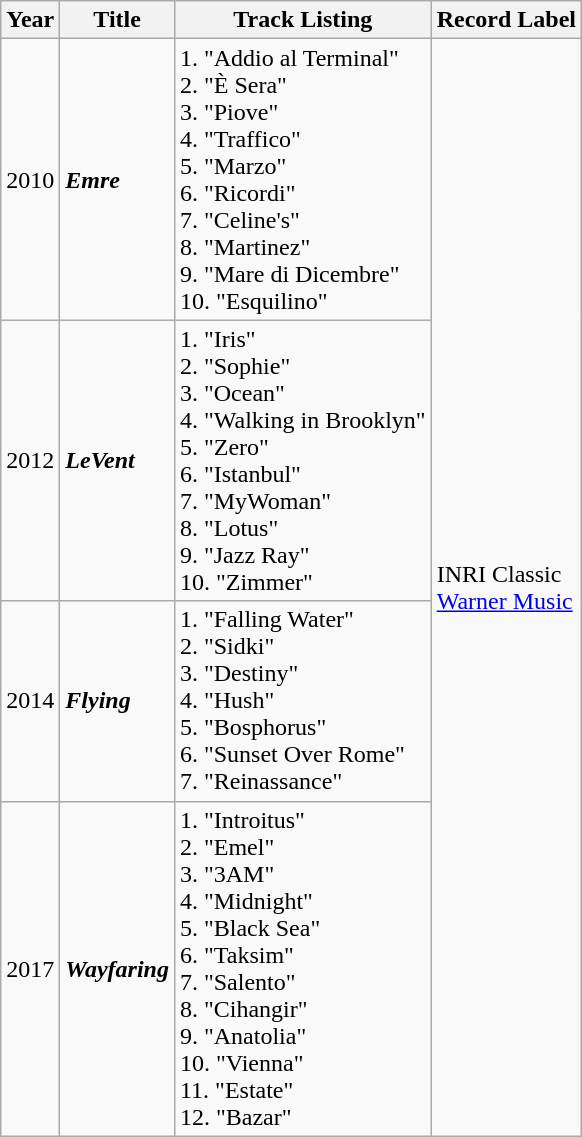<table class="wikitable sortable">
<tr>
<th>Year</th>
<th>Title</th>
<th>Track Listing</th>
<th>Record Label</th>
</tr>
<tr>
<td>2010</td>
<td><strong><em>Emre</em></strong></td>
<td>1. "Addio al Terminal"<br>2. "È Sera"<br>3. "Piove"<br>4. "Traffico"<br>5. "Marzo"<br>6. "Ricordi"<br>7. "Celine's"<br>8. "Martinez"<br>9. "Mare di Dicembre"<br>10. "Esquilino"</td>
<td rowspan=4>INRI Classic<br><a href='#'>Warner Music</a></td>
</tr>
<tr>
<td>2012</td>
<td><strong><em>LeVent</em></strong></td>
<td>1. "Iris"<br>2. "Sophie"<br>3. "Ocean"<br>4. "Walking in Brooklyn"<br>5. "Zero"<br>6. "Istanbul"<br>7. "MyWoman"<br>8. "Lotus"<br>9. "Jazz Ray"<br>10. "Zimmer"</td>
</tr>
<tr>
<td>2014</td>
<td><strong><em>Flying</em></strong></td>
<td>1. "Falling Water"<br>2. "Sidki"<br>3. "Destiny"<br>4. "Hush"<br>5. "Bosphorus"<br>6. "Sunset Over Rome"<br>7. "Reinassance"</td>
</tr>
<tr>
<td>2017</td>
<td><strong><em>Wayfaring</em></strong></td>
<td>1. "Introitus"<br>2. "Emel"<br>3. "3AM"<br>4. "Midnight"<br>5. "Black Sea"<br>6. "Taksim"<br>7. "Salento"<br>8. "Cihangir"<br>9. "Anatolia"<br>10. "Vienna"<br>11. "Estate"<br>12. "Bazar"</td>
</tr>
</table>
